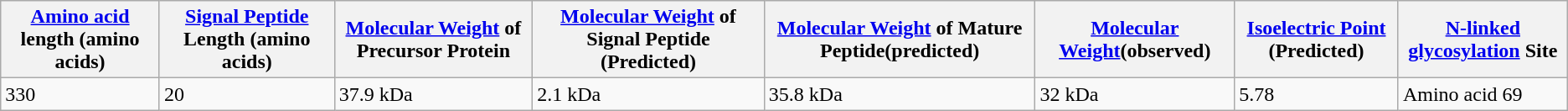<table class="wikitable">
<tr>
<th><a href='#'>Amino acid</a> length (amino acids)</th>
<th><a href='#'>Signal Peptide</a> Length (amino acids)</th>
<th><a href='#'>Molecular Weight</a> of Precursor Protein</th>
<th><a href='#'>Molecular Weight</a> of Signal Peptide (Predicted)</th>
<th><a href='#'>Molecular Weight</a> of Mature Peptide(predicted)</th>
<th><a href='#'>Molecular Weight</a>(observed)</th>
<th><a href='#'>Isoelectric Point</a> (Predicted)</th>
<th><a href='#'>N-linked glycosylation</a> Site</th>
</tr>
<tr>
<td>330</td>
<td>20</td>
<td>37.9 kDa</td>
<td>2.1 kDa</td>
<td>35.8 kDa</td>
<td>32 kDa</td>
<td>5.78</td>
<td>Amino acid 69</td>
</tr>
</table>
